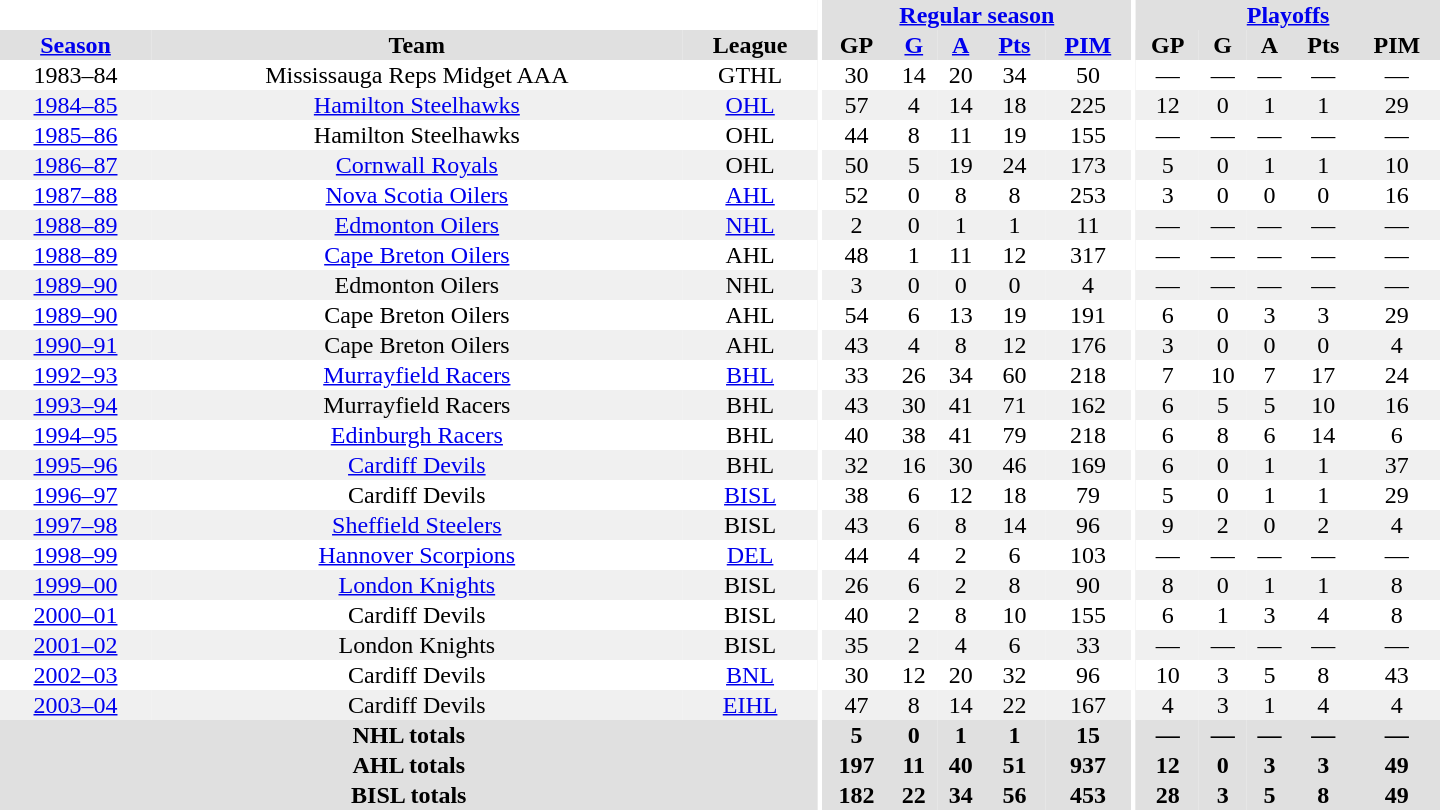<table border="0" cellpadding="1" cellspacing="0" style="text-align:center; width:60em">
<tr bgcolor="#e0e0e0">
<th colspan="3" bgcolor="#ffffff"></th>
<th rowspan="99" bgcolor="#ffffff"></th>
<th colspan="5"><a href='#'>Regular season</a></th>
<th rowspan="99" bgcolor="#ffffff"></th>
<th colspan="5"><a href='#'>Playoffs</a></th>
</tr>
<tr bgcolor="#e0e0e0">
<th><a href='#'>Season</a></th>
<th>Team</th>
<th>League</th>
<th>GP</th>
<th><a href='#'>G</a></th>
<th><a href='#'>A</a></th>
<th><a href='#'>Pts</a></th>
<th><a href='#'>PIM</a></th>
<th>GP</th>
<th>G</th>
<th>A</th>
<th>Pts</th>
<th>PIM</th>
</tr>
<tr>
<td>1983–84</td>
<td>Mississauga Reps Midget AAA</td>
<td>GTHL</td>
<td>30</td>
<td>14</td>
<td>20</td>
<td>34</td>
<td>50</td>
<td>—</td>
<td>—</td>
<td>—</td>
<td>—</td>
<td>—</td>
</tr>
<tr bgcolor="#f0f0f0">
<td><a href='#'>1984–85</a></td>
<td><a href='#'>Hamilton Steelhawks</a></td>
<td><a href='#'>OHL</a></td>
<td>57</td>
<td>4</td>
<td>14</td>
<td>18</td>
<td>225</td>
<td>12</td>
<td>0</td>
<td>1</td>
<td>1</td>
<td>29</td>
</tr>
<tr>
<td><a href='#'>1985–86</a></td>
<td>Hamilton Steelhawks</td>
<td>OHL</td>
<td>44</td>
<td>8</td>
<td>11</td>
<td>19</td>
<td>155</td>
<td>—</td>
<td>—</td>
<td>—</td>
<td>—</td>
<td>—</td>
</tr>
<tr bgcolor="#f0f0f0">
<td><a href='#'>1986–87</a></td>
<td><a href='#'>Cornwall Royals</a></td>
<td>OHL</td>
<td>50</td>
<td>5</td>
<td>19</td>
<td>24</td>
<td>173</td>
<td>5</td>
<td>0</td>
<td>1</td>
<td>1</td>
<td>10</td>
</tr>
<tr>
<td><a href='#'>1987–88</a></td>
<td><a href='#'>Nova Scotia Oilers</a></td>
<td><a href='#'>AHL</a></td>
<td>52</td>
<td>0</td>
<td>8</td>
<td>8</td>
<td>253</td>
<td>3</td>
<td>0</td>
<td>0</td>
<td>0</td>
<td>16</td>
</tr>
<tr bgcolor="#f0f0f0">
<td><a href='#'>1988–89</a></td>
<td><a href='#'>Edmonton Oilers</a></td>
<td><a href='#'>NHL</a></td>
<td>2</td>
<td>0</td>
<td>1</td>
<td>1</td>
<td>11</td>
<td>—</td>
<td>—</td>
<td>—</td>
<td>—</td>
<td>—</td>
</tr>
<tr>
<td><a href='#'>1988–89</a></td>
<td><a href='#'>Cape Breton Oilers</a></td>
<td>AHL</td>
<td>48</td>
<td>1</td>
<td>11</td>
<td>12</td>
<td>317</td>
<td>—</td>
<td>—</td>
<td>—</td>
<td>—</td>
<td>—</td>
</tr>
<tr bgcolor="#f0f0f0">
<td><a href='#'>1989–90</a></td>
<td>Edmonton Oilers</td>
<td>NHL</td>
<td>3</td>
<td>0</td>
<td>0</td>
<td>0</td>
<td>4</td>
<td>—</td>
<td>—</td>
<td>—</td>
<td>—</td>
<td>—</td>
</tr>
<tr>
<td><a href='#'>1989–90</a></td>
<td>Cape Breton Oilers</td>
<td>AHL</td>
<td>54</td>
<td>6</td>
<td>13</td>
<td>19</td>
<td>191</td>
<td>6</td>
<td>0</td>
<td>3</td>
<td>3</td>
<td>29</td>
</tr>
<tr bgcolor="#f0f0f0">
<td><a href='#'>1990–91</a></td>
<td>Cape Breton Oilers</td>
<td>AHL</td>
<td>43</td>
<td>4</td>
<td>8</td>
<td>12</td>
<td>176</td>
<td>3</td>
<td>0</td>
<td>0</td>
<td>0</td>
<td>4</td>
</tr>
<tr>
<td><a href='#'>1992–93</a></td>
<td><a href='#'>Murrayfield Racers</a></td>
<td><a href='#'>BHL</a></td>
<td>33</td>
<td>26</td>
<td>34</td>
<td>60</td>
<td>218</td>
<td>7</td>
<td>10</td>
<td>7</td>
<td>17</td>
<td>24</td>
</tr>
<tr bgcolor="#f0f0f0">
<td><a href='#'>1993–94</a></td>
<td>Murrayfield Racers</td>
<td>BHL</td>
<td>43</td>
<td>30</td>
<td>41</td>
<td>71</td>
<td>162</td>
<td>6</td>
<td>5</td>
<td>5</td>
<td>10</td>
<td>16</td>
</tr>
<tr>
<td><a href='#'>1994–95</a></td>
<td><a href='#'>Edinburgh Racers</a></td>
<td>BHL</td>
<td>40</td>
<td>38</td>
<td>41</td>
<td>79</td>
<td>218</td>
<td>6</td>
<td>8</td>
<td>6</td>
<td>14</td>
<td>6</td>
</tr>
<tr bgcolor="#f0f0f0">
<td><a href='#'>1995–96</a></td>
<td><a href='#'>Cardiff Devils</a></td>
<td>BHL</td>
<td>32</td>
<td>16</td>
<td>30</td>
<td>46</td>
<td>169</td>
<td>6</td>
<td>0</td>
<td>1</td>
<td>1</td>
<td>37</td>
</tr>
<tr>
<td><a href='#'>1996–97</a></td>
<td>Cardiff Devils</td>
<td><a href='#'>BISL</a></td>
<td>38</td>
<td>6</td>
<td>12</td>
<td>18</td>
<td>79</td>
<td>5</td>
<td>0</td>
<td>1</td>
<td>1</td>
<td>29</td>
</tr>
<tr bgcolor="#f0f0f0">
<td><a href='#'>1997–98</a></td>
<td><a href='#'>Sheffield Steelers</a></td>
<td>BISL</td>
<td>43</td>
<td>6</td>
<td>8</td>
<td>14</td>
<td>96</td>
<td>9</td>
<td>2</td>
<td>0</td>
<td>2</td>
<td>4</td>
</tr>
<tr>
<td><a href='#'>1998–99</a></td>
<td><a href='#'>Hannover Scorpions</a></td>
<td><a href='#'>DEL</a></td>
<td>44</td>
<td>4</td>
<td>2</td>
<td>6</td>
<td>103</td>
<td>—</td>
<td>—</td>
<td>—</td>
<td>—</td>
<td>—</td>
</tr>
<tr bgcolor="#f0f0f0">
<td><a href='#'>1999–00</a></td>
<td><a href='#'>London Knights</a></td>
<td>BISL</td>
<td>26</td>
<td>6</td>
<td>2</td>
<td>8</td>
<td>90</td>
<td>8</td>
<td>0</td>
<td>1</td>
<td>1</td>
<td>8</td>
</tr>
<tr>
<td><a href='#'>2000–01</a></td>
<td>Cardiff Devils</td>
<td>BISL</td>
<td>40</td>
<td>2</td>
<td>8</td>
<td>10</td>
<td>155</td>
<td>6</td>
<td>1</td>
<td>3</td>
<td>4</td>
<td>8</td>
</tr>
<tr bgcolor="#f0f0f0">
<td><a href='#'>2001–02</a></td>
<td>London Knights</td>
<td>BISL</td>
<td>35</td>
<td>2</td>
<td>4</td>
<td>6</td>
<td>33</td>
<td>—</td>
<td>—</td>
<td>—</td>
<td>—</td>
<td>—</td>
</tr>
<tr>
<td><a href='#'>2002–03</a></td>
<td>Cardiff Devils</td>
<td><a href='#'>BNL</a></td>
<td>30</td>
<td>12</td>
<td>20</td>
<td>32</td>
<td>96</td>
<td>10</td>
<td>3</td>
<td>5</td>
<td>8</td>
<td>43</td>
</tr>
<tr bgcolor="#f0f0f0">
<td><a href='#'>2003–04</a></td>
<td>Cardiff Devils</td>
<td><a href='#'>EIHL</a></td>
<td>47</td>
<td>8</td>
<td>14</td>
<td>22</td>
<td>167</td>
<td>4</td>
<td>3</td>
<td>1</td>
<td>4</td>
<td>4</td>
</tr>
<tr>
</tr>
<tr ALIGN="center" bgcolor="#e0e0e0">
<th colspan="3">NHL totals</th>
<th ALIGN="center">5</th>
<th ALIGN="center">0</th>
<th ALIGN="center">1</th>
<th ALIGN="center">1</th>
<th ALIGN="center">15</th>
<th ALIGN="center">—</th>
<th ALIGN="center">—</th>
<th ALIGN="center">—</th>
<th ALIGN="center">—</th>
<th ALIGN="center">—</th>
</tr>
<tr>
</tr>
<tr ALIGN="center" bgcolor="#e0e0e0">
<th colspan="3">AHL totals</th>
<th ALIGN="center">197</th>
<th ALIGN="center">11</th>
<th ALIGN="center">40</th>
<th ALIGN="center">51</th>
<th ALIGN="center">937</th>
<th ALIGN="center">12</th>
<th ALIGN="center">0</th>
<th ALIGN="center">3</th>
<th ALIGN="center">3</th>
<th ALIGN="center">49</th>
</tr>
<tr>
</tr>
<tr ALIGN="center" bgcolor="#e0e0e0">
<th colspan="3">BISL totals</th>
<th ALIGN="center">182</th>
<th ALIGN="center">22</th>
<th ALIGN="center">34</th>
<th ALIGN="center">56</th>
<th ALIGN="center">453</th>
<th ALIGN="center">28</th>
<th ALIGN="center">3</th>
<th ALIGN="center">5</th>
<th ALIGN="center">8</th>
<th ALIGN="center">49</th>
</tr>
</table>
